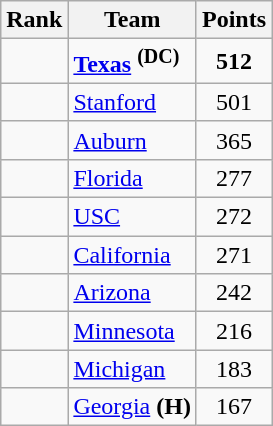<table class="wikitable sortable" style="text-align:center">
<tr>
<th>Rank</th>
<th>Team</th>
<th>Points</th>
</tr>
<tr>
<td></td>
<td align=left><strong><a href='#'>Texas</a></strong> <sup><strong>(DC)</strong></sup></td>
<td><strong>512</strong></td>
</tr>
<tr>
<td></td>
<td align=left><a href='#'>Stanford</a></td>
<td>501</td>
</tr>
<tr>
<td></td>
<td align=left><a href='#'>Auburn</a></td>
<td>365</td>
</tr>
<tr>
<td></td>
<td align=left><a href='#'>Florida</a></td>
<td>277</td>
</tr>
<tr>
<td></td>
<td align=left><a href='#'>USC</a></td>
<td>272</td>
</tr>
<tr>
<td></td>
<td align=left><a href='#'>California</a></td>
<td>271</td>
</tr>
<tr>
<td></td>
<td align=left><a href='#'>Arizona</a></td>
<td>242</td>
</tr>
<tr>
<td></td>
<td align=left><a href='#'>Minnesota</a></td>
<td>216</td>
</tr>
<tr>
<td></td>
<td align=left><a href='#'>Michigan</a></td>
<td>183</td>
</tr>
<tr>
<td></td>
<td align=left><a href='#'>Georgia</a> <strong>(H)</strong></td>
<td>167</td>
</tr>
</table>
